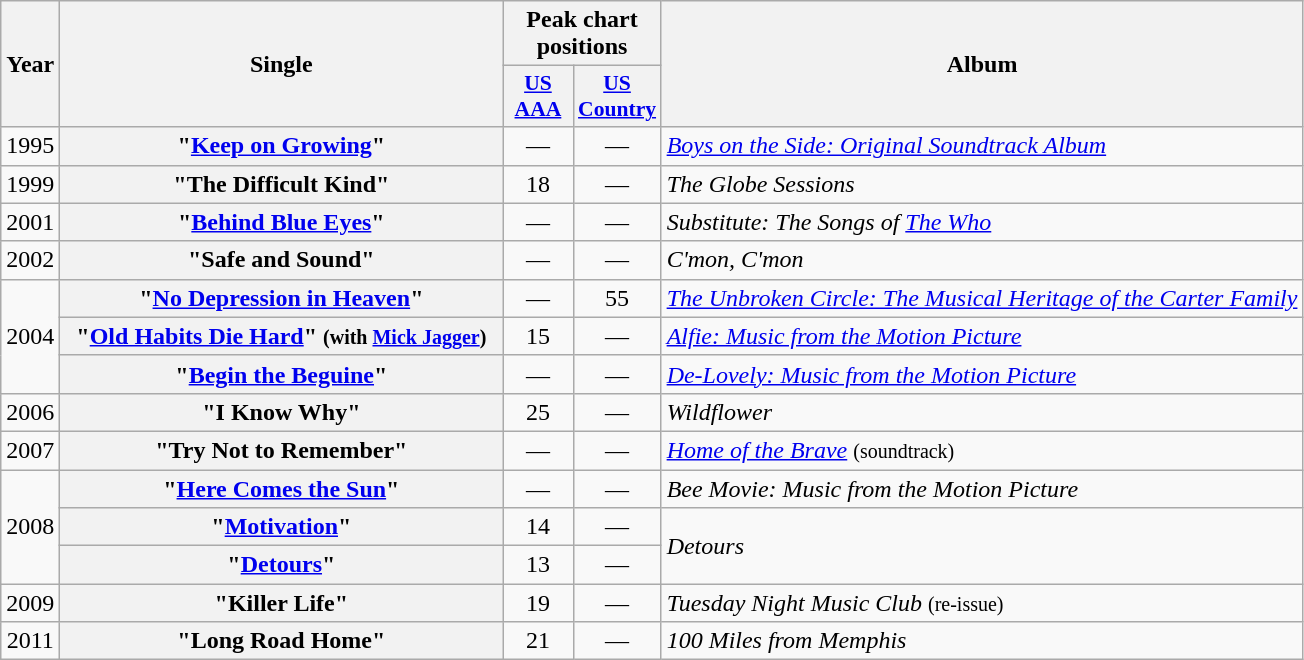<table class="wikitable plainrowheaders" style="text-align:center;">
<tr>
<th rowspan="2">Year</th>
<th rowspan="2" style="width:18em;">Single</th>
<th colspan="2">Peak chart<br>positions</th>
<th rowspan="2">Album</th>
</tr>
<tr style="font-size:90%;">
<th style="width:40px;"><a href='#'>US AAA</a><br></th>
<th style="width:40px;"><a href='#'>US Country</a><br></th>
</tr>
<tr>
<td>1995</td>
<th scope="row">"<a href='#'>Keep on Growing</a>"</th>
<td>—</td>
<td>—</td>
<td style="text-align:left;"><em><a href='#'>Boys on the Side: Original Soundtrack Album</a></em></td>
</tr>
<tr>
<td>1999</td>
<th scope="row">"The Difficult Kind"</th>
<td>18</td>
<td>—</td>
<td style="text-align:left;"><em>The Globe Sessions</em></td>
</tr>
<tr>
<td>2001</td>
<th scope="row">"<a href='#'>Behind Blue Eyes</a>"</th>
<td>—</td>
<td>—</td>
<td style="text-align:left;"><em>Substitute: The Songs of <a href='#'>The Who</a></em></td>
</tr>
<tr>
<td>2002</td>
<th scope="row">"Safe and Sound"</th>
<td>—</td>
<td>—</td>
<td style="text-align:left;"><em>C'mon, C'mon</em></td>
</tr>
<tr>
<td rowspan="3">2004</td>
<th scope="row">"<a href='#'>No Depression in Heaven</a>"</th>
<td>—</td>
<td>55</td>
<td style="text-align:left;"><em><a href='#'>The Unbroken Circle: The Musical Heritage of the Carter Family</a></em></td>
</tr>
<tr>
<th scope="row">"<a href='#'>Old Habits Die Hard</a>" <small>(with <a href='#'>Mick Jagger</a>)</small></th>
<td>15</td>
<td>—</td>
<td style="text-align:left;"><em><a href='#'>Alfie: Music from the Motion Picture</a></em></td>
</tr>
<tr>
<th scope="row">"<a href='#'>Begin the Beguine</a>"</th>
<td>—</td>
<td>—</td>
<td style="text-align:left;"><em><a href='#'>De-Lovely: Music from the Motion Picture</a></em></td>
</tr>
<tr>
<td>2006</td>
<th scope="row">"I Know Why"</th>
<td>25</td>
<td>—</td>
<td style="text-align:left;"><em>Wildflower</em></td>
</tr>
<tr>
<td>2007</td>
<th scope="row">"Try Not to Remember"</th>
<td>—</td>
<td>—</td>
<td style="text-align:left;"><em><a href='#'>Home of the Brave</a></em> <small>(soundtrack)</small></td>
</tr>
<tr>
<td rowspan="3">2008</td>
<th scope="row">"<a href='#'>Here Comes the Sun</a>"</th>
<td>—</td>
<td>—</td>
<td style="text-align:left;"><em>Bee Movie: Music from the Motion Picture</em></td>
</tr>
<tr>
<th scope="row">"<a href='#'>Motivation</a>"</th>
<td>14</td>
<td>—</td>
<td style="text-align:left;" rowspan="2"><em>Detours</em></td>
</tr>
<tr>
<th scope="row">"<a href='#'>Detours</a>"</th>
<td>13</td>
<td>—</td>
</tr>
<tr>
<td>2009</td>
<th scope="row">"Killer Life"</th>
<td>19</td>
<td>—</td>
<td style="text-align:left;"><em>Tuesday Night Music Club</em> <small>(re-issue)</small></td>
</tr>
<tr>
<td>2011</td>
<th scope="row">"Long Road Home"</th>
<td>21</td>
<td>—</td>
<td style="text-align:left;"><em>100 Miles from Memphis</em></td>
</tr>
</table>
